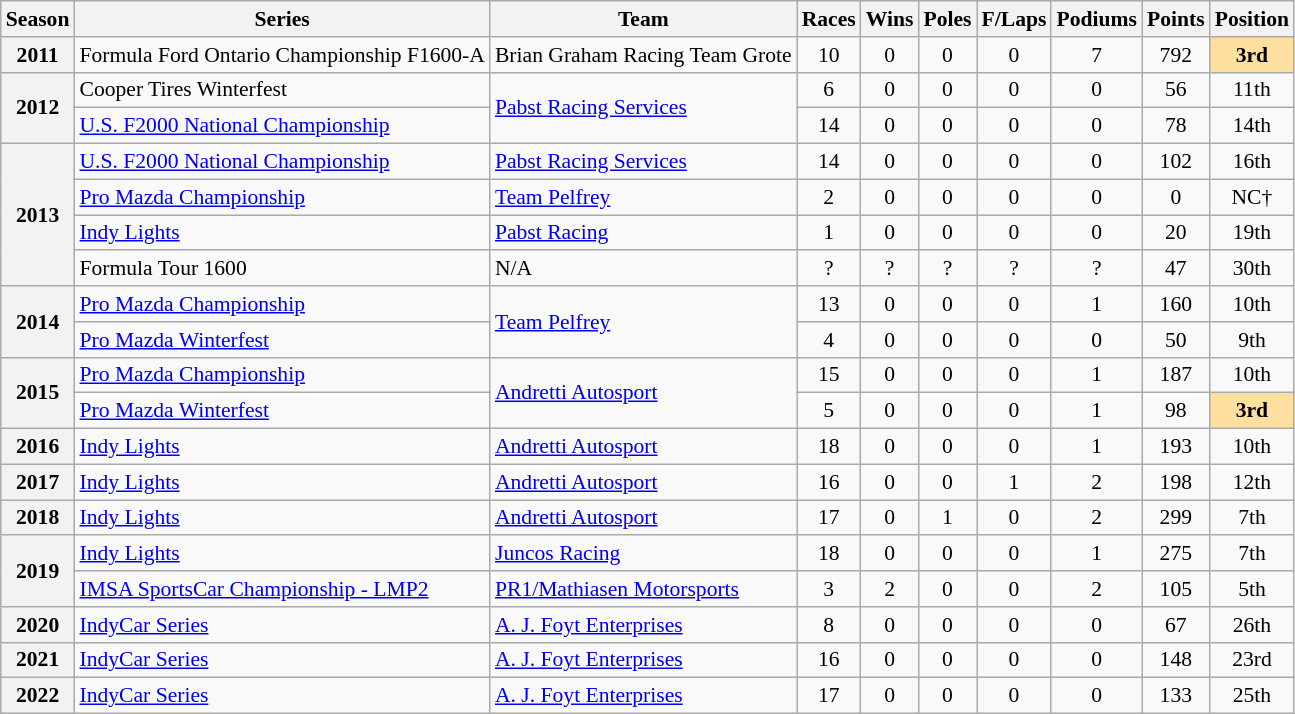<table class="wikitable" style="font-size: 90%; text-align:center">
<tr>
<th>Season</th>
<th>Series</th>
<th>Team</th>
<th>Races</th>
<th>Wins</th>
<th>Poles</th>
<th>F/Laps</th>
<th>Podiums</th>
<th>Points</th>
<th>Position</th>
</tr>
<tr>
<th>2011</th>
<td align="left">Formula Ford Ontario Championship F1600-A</td>
<td align="left">Brian Graham Racing Team Grote</td>
<td>10</td>
<td>0</td>
<td>0</td>
<td>0</td>
<td>7</td>
<td>792</td>
<td style="background:#FFDF9F;"><strong>3rd</strong></td>
</tr>
<tr>
<th rowspan="2">2012</th>
<td align="left">Cooper Tires Winterfest</td>
<td rowspan="2" align="left"><a href='#'>Pabst Racing Services</a></td>
<td>6</td>
<td>0</td>
<td>0</td>
<td>0</td>
<td>0</td>
<td>56</td>
<td>11th</td>
</tr>
<tr>
<td align="left"><a href='#'>U.S. F2000 National Championship</a></td>
<td>14</td>
<td>0</td>
<td>0</td>
<td>0</td>
<td>0</td>
<td>78</td>
<td>14th</td>
</tr>
<tr>
<th rowspan="4">2013</th>
<td align="left"><a href='#'>U.S. F2000 National Championship</a></td>
<td align="left"><a href='#'>Pabst Racing Services</a></td>
<td>14</td>
<td>0</td>
<td>0</td>
<td>0</td>
<td>0</td>
<td>102</td>
<td>16th</td>
</tr>
<tr>
<td align="left"><a href='#'>Pro Mazda Championship</a></td>
<td align="left"><a href='#'>Team Pelfrey</a></td>
<td>2</td>
<td>0</td>
<td>0</td>
<td>0</td>
<td>0</td>
<td>0</td>
<td>NC†</td>
</tr>
<tr>
<td align="left"><a href='#'>Indy Lights</a></td>
<td align="left"><a href='#'>Pabst Racing</a></td>
<td>1</td>
<td>0</td>
<td>0</td>
<td>0</td>
<td>0</td>
<td>20</td>
<td>19th</td>
</tr>
<tr>
<td align="left">Formula Tour 1600</td>
<td align="left">N/A</td>
<td>?</td>
<td>?</td>
<td>?</td>
<td>?</td>
<td>?</td>
<td>47</td>
<td>30th</td>
</tr>
<tr>
<th rowspan="2">2014</th>
<td align="left"><a href='#'>Pro Mazda Championship</a></td>
<td rowspan="2"  align="left"><a href='#'>Team Pelfrey</a></td>
<td>13</td>
<td>0</td>
<td>0</td>
<td>0</td>
<td>1</td>
<td>160</td>
<td>10th</td>
</tr>
<tr>
<td align="left"><a href='#'>Pro Mazda Winterfest</a></td>
<td>4</td>
<td>0</td>
<td>0</td>
<td>0</td>
<td>0</td>
<td>50</td>
<td>9th</td>
</tr>
<tr>
<th rowspan="2">2015</th>
<td align="left"><a href='#'>Pro Mazda Championship</a></td>
<td rowspan="2"  align="left"><a href='#'>Andretti Autosport</a></td>
<td>15</td>
<td>0</td>
<td>0</td>
<td>0</td>
<td>1</td>
<td>187</td>
<td>10th</td>
</tr>
<tr>
<td align="left"><a href='#'>Pro Mazda Winterfest</a></td>
<td>5</td>
<td>0</td>
<td>0</td>
<td>0</td>
<td>1</td>
<td>98</td>
<td style="background:#FFDF9F;"><strong>3rd</strong></td>
</tr>
<tr>
<th>2016</th>
<td align="left"><a href='#'>Indy Lights</a></td>
<td align="left"><a href='#'>Andretti Autosport</a></td>
<td>18</td>
<td>0</td>
<td>0</td>
<td>0</td>
<td>1</td>
<td>193</td>
<td>10th</td>
</tr>
<tr>
<th>2017</th>
<td align="left"><a href='#'>Indy Lights</a></td>
<td align="left"><a href='#'>Andretti Autosport</a></td>
<td>16</td>
<td>0</td>
<td>0</td>
<td>1</td>
<td>2</td>
<td>198</td>
<td>12th</td>
</tr>
<tr>
<th>2018</th>
<td align="left"><a href='#'>Indy Lights</a></td>
<td align="left"><a href='#'>Andretti Autosport</a></td>
<td>17</td>
<td>0</td>
<td>1</td>
<td>0</td>
<td>2</td>
<td>299</td>
<td>7th</td>
</tr>
<tr>
<th rowspan="2">2019</th>
<td align="left"><a href='#'>Indy Lights</a></td>
<td align="left"><a href='#'>Juncos Racing</a></td>
<td>18</td>
<td>0</td>
<td>0</td>
<td>0</td>
<td>1</td>
<td>275</td>
<td>7th</td>
</tr>
<tr>
<td align="left"><a href='#'>IMSA SportsCar Championship - LMP2</a></td>
<td align="left"><a href='#'>PR1/Mathiasen Motorsports</a></td>
<td>3</td>
<td>2</td>
<td>0</td>
<td>0</td>
<td>2</td>
<td>105</td>
<td>5th</td>
</tr>
<tr>
<th>2020</th>
<td align="left"><a href='#'>IndyCar Series</a></td>
<td align="left"><a href='#'>A. J. Foyt Enterprises</a></td>
<td>8</td>
<td>0</td>
<td>0</td>
<td>0</td>
<td>0</td>
<td>67</td>
<td>26th</td>
</tr>
<tr>
<th>2021</th>
<td align="left"><a href='#'>IndyCar Series</a></td>
<td align="left"><a href='#'>A. J. Foyt Enterprises</a></td>
<td>16</td>
<td>0</td>
<td>0</td>
<td>0</td>
<td>0</td>
<td>148</td>
<td>23rd</td>
</tr>
<tr>
<th>2022</th>
<td align="left"><a href='#'>IndyCar Series</a></td>
<td align="left"><a href='#'>A. J. Foyt Enterprises</a></td>
<td>17</td>
<td>0</td>
<td>0</td>
<td>0</td>
<td>0</td>
<td>133</td>
<td>25th</td>
</tr>
</table>
